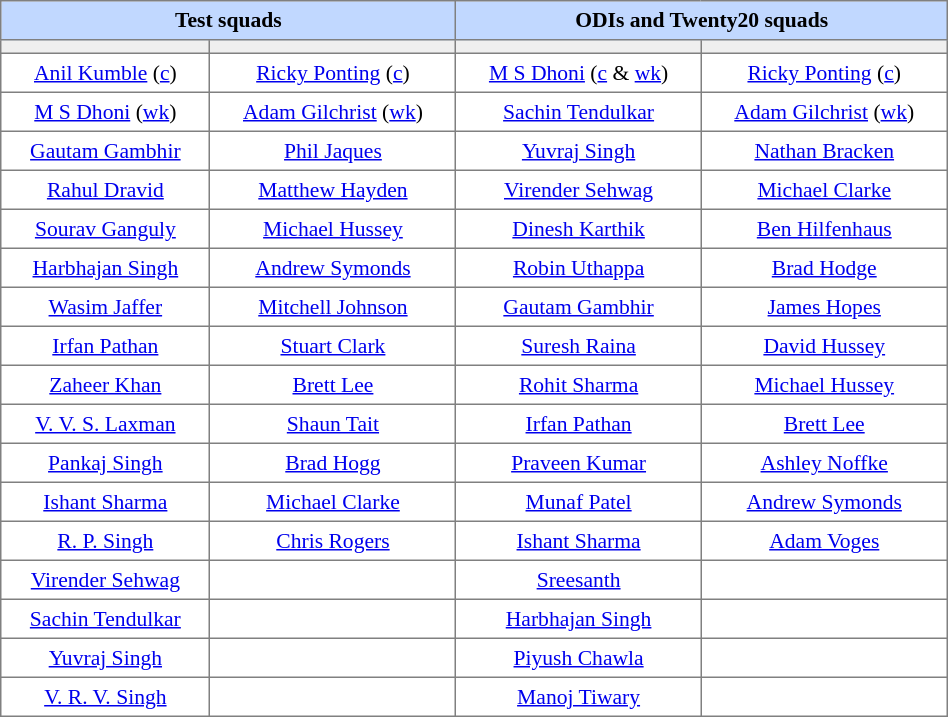<table border="1" cellpadding="4" cellspacing="0" style="text-align:center; font-size:90%; border-collapse:collapse;" width=50%>
<tr style="background:#C1D8FF;">
<th colspan=2>Test squads</th>
<th colspan=2>ODIs and Twenty20 squads</th>
</tr>
<tr bgcolor="#efefef">
<th></th>
<th></th>
<th></th>
<th></th>
</tr>
<tr>
<td><a href='#'>Anil Kumble</a> (<a href='#'>c</a>)</td>
<td><a href='#'>Ricky Ponting</a> (<a href='#'>c</a>)</td>
<td><a href='#'>M S Dhoni</a> (<a href='#'>c</a> & <a href='#'>wk</a>)</td>
<td><a href='#'>Ricky Ponting</a> (<a href='#'>c</a>)</td>
</tr>
<tr>
<td><a href='#'>M S Dhoni</a> (<a href='#'>wk</a>)</td>
<td><a href='#'>Adam Gilchrist</a> (<a href='#'>wk</a>)</td>
<td><a href='#'>Sachin Tendulkar</a></td>
<td><a href='#'>Adam Gilchrist</a> (<a href='#'>wk</a>)</td>
</tr>
<tr>
<td><a href='#'>Gautam Gambhir</a></td>
<td><a href='#'>Phil Jaques</a></td>
<td><a href='#'>Yuvraj Singh</a></td>
<td><a href='#'>Nathan Bracken</a></td>
</tr>
<tr>
<td><a href='#'>Rahul Dravid</a></td>
<td><a href='#'>Matthew Hayden</a></td>
<td><a href='#'>Virender Sehwag</a></td>
<td><a href='#'>Michael Clarke</a></td>
</tr>
<tr>
<td><a href='#'>Sourav Ganguly</a></td>
<td><a href='#'>Michael Hussey</a></td>
<td><a href='#'>Dinesh Karthik</a></td>
<td><a href='#'>Ben Hilfenhaus</a></td>
</tr>
<tr>
<td><a href='#'>Harbhajan Singh</a></td>
<td><a href='#'>Andrew Symonds</a></td>
<td><a href='#'>Robin Uthappa</a></td>
<td><a href='#'>Brad Hodge</a></td>
</tr>
<tr>
<td><a href='#'>Wasim Jaffer</a></td>
<td><a href='#'>Mitchell Johnson</a></td>
<td><a href='#'>Gautam Gambhir</a></td>
<td><a href='#'>James Hopes</a></td>
</tr>
<tr>
<td><a href='#'>Irfan Pathan</a></td>
<td><a href='#'>Stuart Clark</a></td>
<td><a href='#'>Suresh Raina</a></td>
<td><a href='#'>David Hussey</a></td>
</tr>
<tr>
<td><a href='#'>Zaheer Khan</a></td>
<td><a href='#'>Brett Lee</a></td>
<td><a href='#'>Rohit Sharma</a></td>
<td><a href='#'>Michael Hussey</a></td>
</tr>
<tr>
<td><a href='#'>V. V. S. Laxman</a></td>
<td><a href='#'>Shaun Tait</a></td>
<td><a href='#'>Irfan Pathan</a></td>
<td><a href='#'>Brett Lee</a></td>
</tr>
<tr>
<td><a href='#'>Pankaj Singh</a></td>
<td><a href='#'>Brad Hogg</a></td>
<td><a href='#'>Praveen Kumar</a></td>
<td><a href='#'>Ashley Noffke</a></td>
</tr>
<tr>
<td><a href='#'>Ishant Sharma</a></td>
<td><a href='#'>Michael Clarke</a></td>
<td><a href='#'>Munaf Patel</a></td>
<td><a href='#'>Andrew Symonds</a></td>
</tr>
<tr>
<td><a href='#'>R. P. Singh</a></td>
<td><a href='#'>Chris Rogers</a></td>
<td><a href='#'>Ishant Sharma</a></td>
<td><a href='#'>Adam Voges</a></td>
</tr>
<tr>
<td><a href='#'>Virender Sehwag</a></td>
<td></td>
<td><a href='#'>Sreesanth</a></td>
<td></td>
</tr>
<tr>
<td><a href='#'>Sachin Tendulkar</a></td>
<td></td>
<td><a href='#'>Harbhajan Singh</a></td>
<td></td>
</tr>
<tr>
<td><a href='#'>Yuvraj Singh</a></td>
<td></td>
<td><a href='#'>Piyush Chawla</a></td>
<td></td>
</tr>
<tr>
<td><a href='#'>V. R. V. Singh</a></td>
<td></td>
<td><a href='#'>Manoj Tiwary</a></td>
<td></td>
</tr>
</table>
